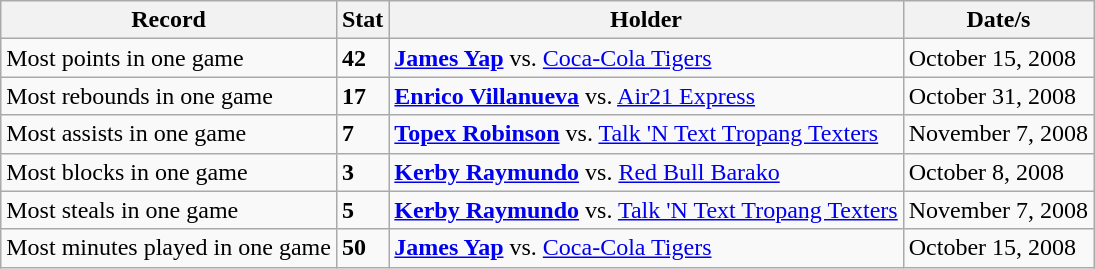<table class=wikitable>
<tr>
<th>Record</th>
<th>Stat</th>
<th>Holder</th>
<th>Date/s</th>
</tr>
<tr>
<td>Most points in one game</td>
<td><strong>42</strong></td>
<td><strong><a href='#'>James Yap</a></strong> vs. <a href='#'>Coca-Cola Tigers</a></td>
<td>October 15, 2008</td>
</tr>
<tr>
<td>Most rebounds in one game</td>
<td><strong>17</strong></td>
<td><strong><a href='#'>Enrico Villanueva</a></strong> vs. <a href='#'>Air21 Express</a></td>
<td>October 31, 2008</td>
</tr>
<tr>
<td>Most assists in one game</td>
<td><strong>7</strong></td>
<td><strong><a href='#'>Topex Robinson</a></strong> vs. <a href='#'>Talk 'N Text Tropang Texters</a></td>
<td>November 7, 2008</td>
</tr>
<tr>
<td>Most blocks in one game</td>
<td><strong>3</strong></td>
<td><strong><a href='#'>Kerby Raymundo</a></strong> vs. <a href='#'>Red Bull Barako</a></td>
<td>October 8, 2008</td>
</tr>
<tr>
<td>Most steals in one game</td>
<td><strong>5</strong></td>
<td><strong><a href='#'>Kerby Raymundo</a></strong> vs. <a href='#'>Talk 'N Text Tropang Texters</a></td>
<td>November 7, 2008</td>
</tr>
<tr>
<td>Most minutes played in one game</td>
<td><strong>50</strong></td>
<td><strong><a href='#'>James Yap</a></strong> vs. <a href='#'>Coca-Cola Tigers</a></td>
<td>October 15, 2008</td>
</tr>
</table>
